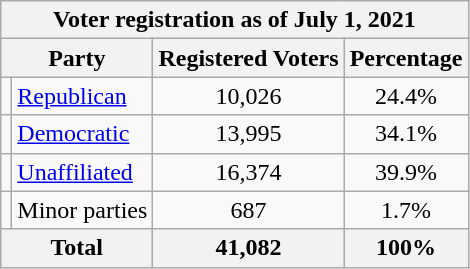<table class=wikitable>
<tr>
<th colspan="4">Voter registration as of July 1, 2021</th>
</tr>
<tr>
<th colspan = 2>Party</th>
<th>Registered Voters</th>
<th>Percentage</th>
</tr>
<tr>
<td></td>
<td><a href='#'>Republican</a></td>
<td style="text-align:center;">10,026</td>
<td style="text-align:center;">24.4%</td>
</tr>
<tr>
<td></td>
<td><a href='#'>Democratic</a></td>
<td style="text-align:center;">13,995</td>
<td style="text-align:center;">34.1%</td>
</tr>
<tr>
<td></td>
<td><a href='#'>Unaffiliated</a></td>
<td style="text-align:center;">16,374</td>
<td style="text-align:center;">39.9%</td>
</tr>
<tr>
<td></td>
<td>Minor parties</td>
<td style="text-align:center;">687</td>
<td style="text-align:center;">1.7%</td>
</tr>
<tr>
<th colspan = 2>Total</th>
<th style="text-align:center;">41,082</th>
<th style="text-align:center;">100%</th>
</tr>
</table>
